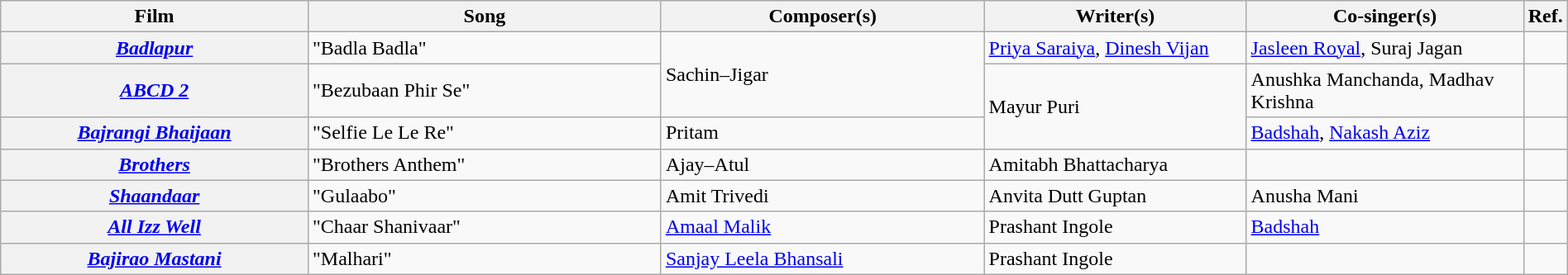<table class="wikitable plainrowheaders" width="100%" textcolor:#000;">
<tr>
<th scope="col" width=20%><strong>Film</strong></th>
<th scope="col" width=23%><strong>Song</strong></th>
<th scope="col" width=21%><strong>Composer(s)</strong></th>
<th scope="col" width=17%><strong>Writer(s)</strong></th>
<th scope="col" width=18%><strong>Co-singer(s)</strong></th>
<th scope="col" width=1%><strong>Ref.</strong></th>
</tr>
<tr>
<th scope="row"><em><a href='#'>Badlapur</a></em></th>
<td>"Badla Badla"</td>
<td rowspan="2">Sachin–Jigar</td>
<td><a href='#'>Priya Saraiya</a>, <a href='#'>Dinesh Vijan</a></td>
<td><a href='#'>Jasleen Royal</a>, Suraj Jagan</td>
<td></td>
</tr>
<tr>
<th scope="row"><em><a href='#'>ABCD 2</a></em></th>
<td>"Bezubaan Phir Se"</td>
<td rowspan="2">Mayur Puri</td>
<td>Anushka Manchanda, Madhav Krishna</td>
<td></td>
</tr>
<tr>
<th scope="row"><em><a href='#'>Bajrangi Bhaijaan</a></em></th>
<td>"Selfie Le Le Re"</td>
<td>Pritam</td>
<td><a href='#'>Badshah</a>, <a href='#'>Nakash Aziz</a></td>
<td></td>
</tr>
<tr>
<th scope="row"><em><a href='#'>Brothers</a></em></th>
<td>"Brothers Anthem"</td>
<td>Ajay–Atul</td>
<td>Amitabh Bhattacharya</td>
<td></td>
<td></td>
</tr>
<tr>
<th scope="row"><em><a href='#'>Shaandaar</a></em></th>
<td>"Gulaabo"</td>
<td>Amit Trivedi</td>
<td>Anvita Dutt Guptan</td>
<td>Anusha Mani</td>
<td></td>
</tr>
<tr>
<th scope=row><em><a href='#'>All Izz Well</a></em></th>
<td>"Chaar Shanivaar"</td>
<td><a href='#'>Amaal Malik</a></td>
<td>Prashant Ingole</td>
<td><a href='#'>Badshah</a></td>
<td></td>
</tr>
<tr>
<th scope=row><em><a href='#'>Bajirao Mastani</a></em></th>
<td>"Malhari"</td>
<td><a href='#'>Sanjay Leela Bhansali</a></td>
<td>Prashant Ingole</td>
<td></td>
<td></td>
</tr>
</table>
